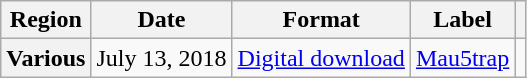<table class="wikitable plainrowheaders">
<tr>
<th>Region</th>
<th>Date</th>
<th>Format</th>
<th>Label</th>
<th></th>
</tr>
<tr>
<th scope="row">Various</th>
<td>July 13, 2018</td>
<td><a href='#'>Digital download</a></td>
<td><a href='#'>Mau5trap</a></td>
<td></td>
</tr>
</table>
